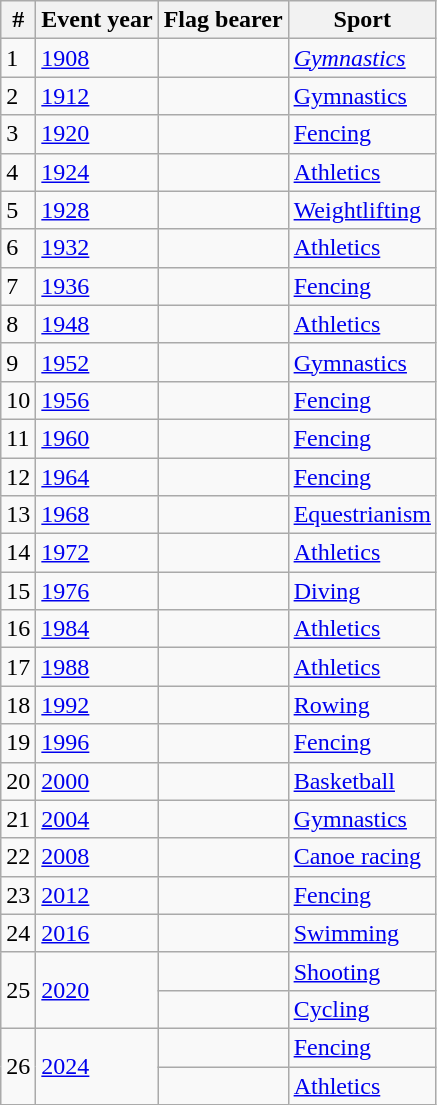<table class="wikitable"; text-align:center;">
<tr>
<th>#</th>
<th>Event year</th>
<th>Flag bearer</th>
<th>Sport</th>
</tr>
<tr>
<td>1</td>
<td><a href='#'>1908</a></td>
<td></td>
<td><em><a href='#'>Gymnastics</a></em></td>
</tr>
<tr>
<td>2</td>
<td><a href='#'>1912</a></td>
<td></td>
<td><a href='#'>Gymnastics</a></td>
</tr>
<tr>
<td>3</td>
<td><a href='#'>1920</a></td>
<td></td>
<td><a href='#'>Fencing</a></td>
</tr>
<tr>
<td>4</td>
<td><a href='#'>1924</a></td>
<td></td>
<td><a href='#'>Athletics</a></td>
</tr>
<tr>
<td>5</td>
<td><a href='#'>1928</a></td>
<td></td>
<td><a href='#'>Weightlifting</a></td>
</tr>
<tr>
<td>6</td>
<td><a href='#'>1932</a></td>
<td></td>
<td><a href='#'>Athletics</a></td>
</tr>
<tr>
<td>7</td>
<td><a href='#'>1936</a></td>
<td></td>
<td><a href='#'>Fencing</a></td>
</tr>
<tr>
<td>8</td>
<td><a href='#'>1948</a></td>
<td></td>
<td><a href='#'>Athletics</a></td>
</tr>
<tr>
<td>9</td>
<td><a href='#'>1952</a></td>
<td></td>
<td><a href='#'>Gymnastics</a></td>
</tr>
<tr>
<td>10</td>
<td><a href='#'>1956</a></td>
<td></td>
<td><a href='#'>Fencing</a></td>
</tr>
<tr>
<td>11</td>
<td><a href='#'>1960</a></td>
<td></td>
<td><a href='#'>Fencing</a></td>
</tr>
<tr>
<td>12</td>
<td><a href='#'>1964</a></td>
<td></td>
<td><a href='#'>Fencing</a></td>
</tr>
<tr>
<td>13</td>
<td><a href='#'>1968</a></td>
<td></td>
<td><a href='#'>Equestrianism</a></td>
</tr>
<tr>
<td>14</td>
<td><a href='#'>1972</a></td>
<td></td>
<td><a href='#'>Athletics</a></td>
</tr>
<tr>
<td>15</td>
<td><a href='#'>1976</a></td>
<td></td>
<td><a href='#'>Diving</a></td>
</tr>
<tr>
<td>16</td>
<td><a href='#'>1984</a></td>
<td></td>
<td><a href='#'>Athletics</a></td>
</tr>
<tr>
<td>17</td>
<td><a href='#'>1988</a></td>
<td></td>
<td><a href='#'>Athletics</a></td>
</tr>
<tr>
<td>18</td>
<td><a href='#'>1992</a></td>
<td></td>
<td><a href='#'>Rowing</a></td>
</tr>
<tr>
<td>19</td>
<td><a href='#'>1996</a></td>
<td></td>
<td><a href='#'>Fencing</a></td>
</tr>
<tr>
<td>20</td>
<td><a href='#'>2000</a></td>
<td></td>
<td><a href='#'>Basketball</a></td>
</tr>
<tr>
<td>21</td>
<td><a href='#'>2004</a></td>
<td></td>
<td><a href='#'>Gymnastics</a></td>
</tr>
<tr>
<td>22</td>
<td><a href='#'>2008</a></td>
<td></td>
<td><a href='#'>Canoe racing</a></td>
</tr>
<tr>
<td>23</td>
<td><a href='#'>2012</a></td>
<td></td>
<td><a href='#'>Fencing</a></td>
</tr>
<tr>
<td>24</td>
<td><a href='#'>2016</a></td>
<td></td>
<td><a href='#'>Swimming</a></td>
</tr>
<tr>
<td rowspan=2>25</td>
<td rowspan=2><a href='#'>2020</a></td>
<td></td>
<td><a href='#'>Shooting</a></td>
</tr>
<tr>
<td></td>
<td><a href='#'>Cycling</a></td>
</tr>
<tr>
<td rowspan=2>26</td>
<td rowspan=2><a href='#'>2024</a></td>
<td></td>
<td><a href='#'>Fencing</a></td>
</tr>
<tr>
<td></td>
<td><a href='#'>Athletics</a></td>
</tr>
</table>
